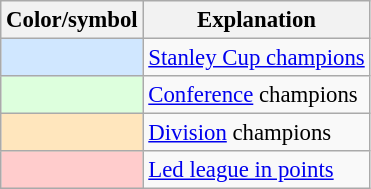<table class="wikitable" style="font-size:95%">
<tr>
<th scope="col">Color/symbol</th>
<th scope="col">Explanation</th>
</tr>
<tr>
<th scope="row" style="background:#D0E7FF"></th>
<td><a href='#'>Stanley Cup champions</a></td>
</tr>
<tr>
<th scope="row" style="background:#DDFFDD"></th>
<td><a href='#'>Conference</a> champions</td>
</tr>
<tr>
<th scope="row" style="background:#FFE6BD"></th>
<td><a href='#'>Division</a> champions</td>
</tr>
<tr>
<th scope="row" style="background:#FFCCCC"></th>
<td><a href='#'>Led league in points</a></td>
</tr>
</table>
